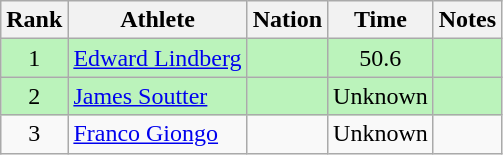<table class="wikitable sortable" style="text-align:center">
<tr>
<th>Rank</th>
<th>Athlete</th>
<th>Nation</th>
<th>Time</th>
<th>Notes</th>
</tr>
<tr bgcolor=bbf3bb>
<td>1</td>
<td align=left><a href='#'>Edward Lindberg</a></td>
<td align=left></td>
<td>50.6</td>
<td></td>
</tr>
<tr bgcolor=bbf3bb>
<td>2</td>
<td align=left><a href='#'>James Soutter</a></td>
<td align=left></td>
<td>Unknown</td>
<td></td>
</tr>
<tr>
<td>3</td>
<td align=left><a href='#'>Franco Giongo</a></td>
<td align=left></td>
<td>Unknown</td>
<td></td>
</tr>
</table>
